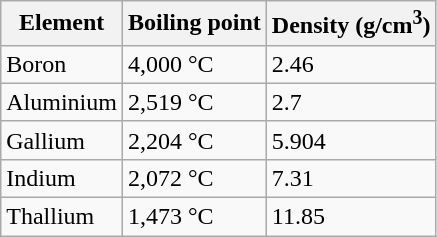<table class="wikitable">
<tr>
<th>Element</th>
<th>Boiling point</th>
<th>Density (g/cm<sup>3</sup>)</th>
</tr>
<tr>
<td>Boron</td>
<td>4,000 °C</td>
<td>2.46</td>
</tr>
<tr>
<td>Aluminium</td>
<td>2,519 °C</td>
<td>2.7</td>
</tr>
<tr>
<td>Gallium</td>
<td>2,204 °C</td>
<td>5.904</td>
</tr>
<tr>
<td>Indium</td>
<td>2,072 °C</td>
<td>7.31</td>
</tr>
<tr>
<td>Thallium</td>
<td>1,473 °C</td>
<td>11.85</td>
</tr>
</table>
